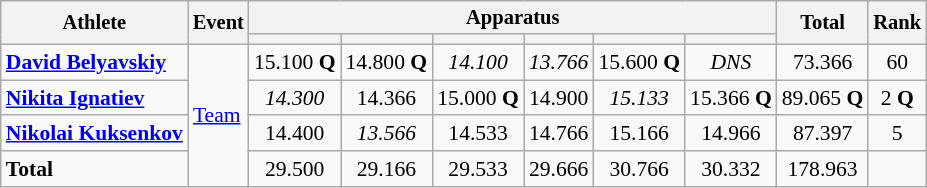<table class="wikitable" style="text-align:center; font-size:90%">
<tr style="font-size:95%">
<th rowspan=2>Athlete</th>
<th rowspan=2>Event</th>
<th colspan=6>Apparatus</th>
<th rowspan=2>Total</th>
<th rowspan=2>Rank</th>
</tr>
<tr style="font-size:95%">
<th></th>
<th></th>
<th></th>
<th></th>
<th></th>
<th></th>
</tr>
<tr>
<td align=left><strong><a href='#'>David Belyavskiy</a></strong></td>
<td style="text-align:left;" rowspan=4><a href='#'>Team</a></td>
<td>15.100 <strong>Q</strong></td>
<td>14.800 <strong>Q</strong></td>
<td><em>14.100</em></td>
<td><em>13.766</em></td>
<td>15.600 <strong>Q</strong></td>
<td><em>DNS</em></td>
<td>73.366</td>
<td>60</td>
</tr>
<tr>
<td align=left><strong><a href='#'>Nikita Ignatiev</a></strong></td>
<td><em>14.300</em></td>
<td>14.366</td>
<td>15.000 <strong>Q</strong></td>
<td>14.900</td>
<td><em>15.133</em></td>
<td>15.366 <strong>Q</strong></td>
<td>89.065 <strong>Q</strong></td>
<td>2 <strong>Q</strong></td>
</tr>
<tr>
<td align=left><strong><a href='#'>Nikolai Kuksenkov</a></strong></td>
<td>14.400</td>
<td><em>13.566</em></td>
<td>14.533</td>
<td>14.766</td>
<td>15.166</td>
<td>14.966</td>
<td>87.397</td>
<td>5</td>
</tr>
<tr>
<td align=left><strong>Total</strong></td>
<td>29.500</td>
<td>29.166</td>
<td>29.533</td>
<td>29.666</td>
<td>30.766</td>
<td>30.332</td>
<td>178.963</td>
<td></td>
</tr>
</table>
